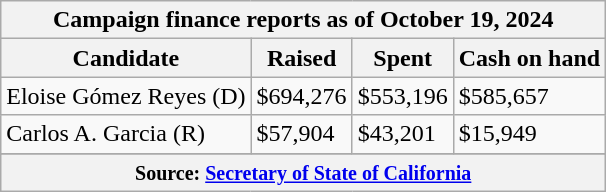<table class="wikitable sortable">
<tr>
<th colspan=4>Campaign finance reports as of October 19, 2024</th>
</tr>
<tr style="text-align:center;">
<th>Candidate</th>
<th>Raised</th>
<th>Spent</th>
<th>Cash on hand</th>
</tr>
<tr>
<td>Eloise Gómez Reyes (D)</td>
<td>$694,276</td>
<td>$553,196</td>
<td>$585,657</td>
</tr>
<tr>
<td>Carlos A. Garcia (R)</td>
<td>$57,904</td>
<td>$43,201</td>
<td>$15,949</td>
</tr>
<tr>
</tr>
<tr>
<th colspan="4"><small>Source: <a href='#'>Secretary of State of California</a></small></th>
</tr>
</table>
